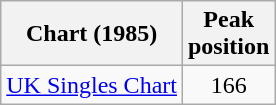<table class="wikitable">
<tr>
<th>Chart (1985)</th>
<th>Peak<br>position</th>
</tr>
<tr>
<td><a href='#'>UK Singles Chart</a></td>
<td style="text-align:center;">166</td>
</tr>
</table>
